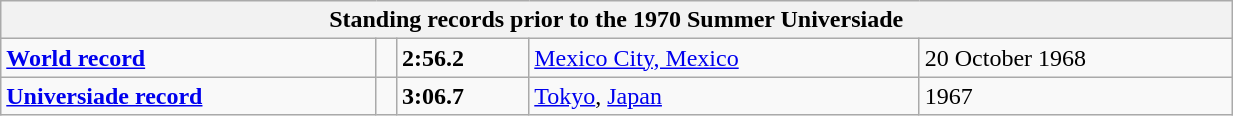<table class="wikitable" width=65%>
<tr>
<th colspan="5">Standing records prior to the 1970 Summer Universiade</th>
</tr>
<tr>
<td><strong><a href='#'>World record</a></strong></td>
<td></td>
<td><strong>2:56.2</strong></td>
<td><a href='#'>Mexico City, Mexico</a></td>
<td>20 October 1968</td>
</tr>
<tr>
<td><strong><a href='#'>Universiade record</a></strong></td>
<td></td>
<td><strong>3:06.7</strong></td>
<td><a href='#'>Tokyo</a>, <a href='#'>Japan</a></td>
<td>1967</td>
</tr>
</table>
